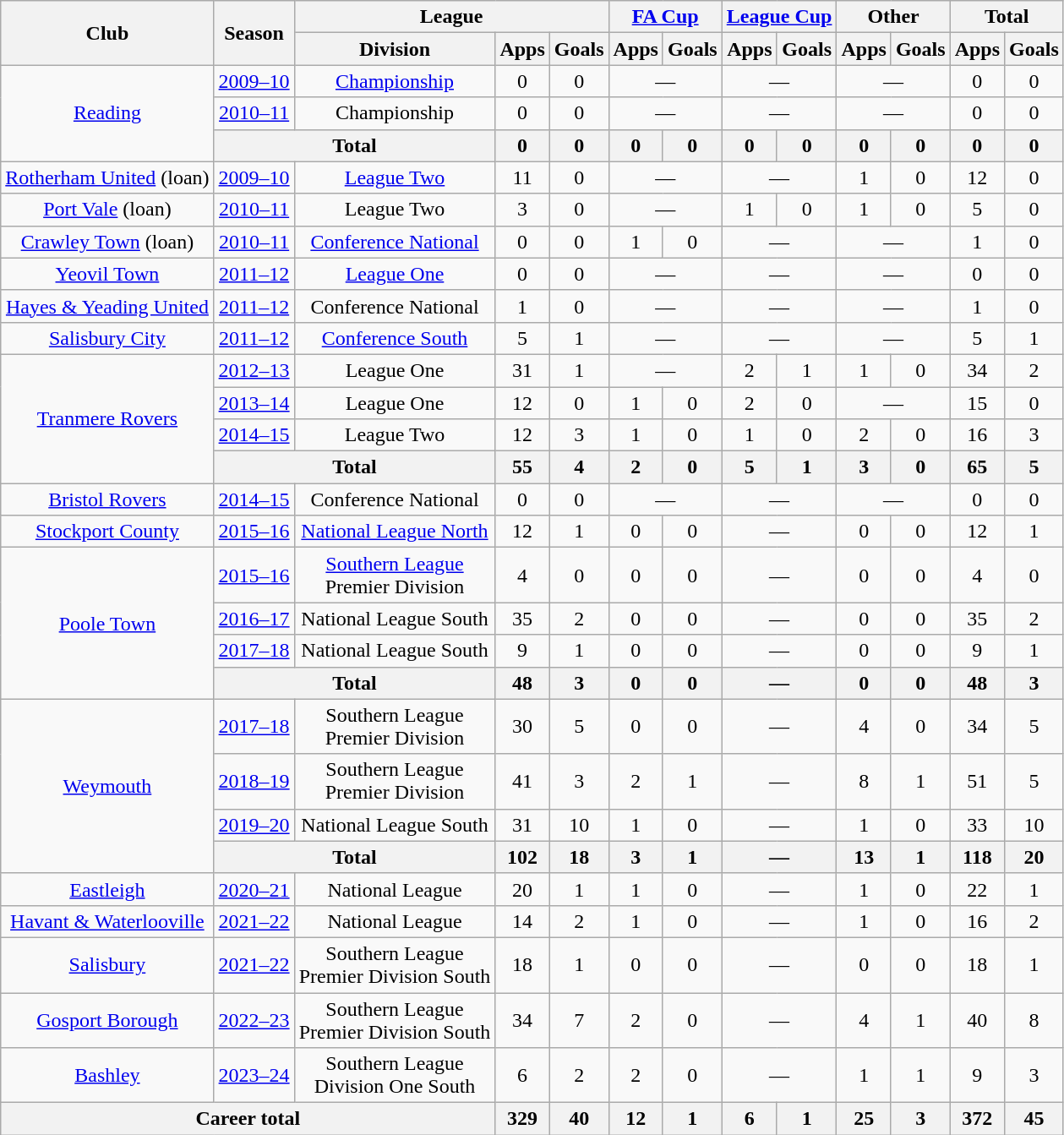<table class="wikitable" style="text-align:center">
<tr>
<th rowspan=2>Club</th>
<th rowspan=2>Season</th>
<th colspan=3>League</th>
<th colspan=2><a href='#'>FA Cup</a></th>
<th colspan=2><a href='#'>League Cup</a></th>
<th colspan=2>Other</th>
<th colspan=2>Total</th>
</tr>
<tr>
<th>Division</th>
<th>Apps</th>
<th>Goals</th>
<th>Apps</th>
<th>Goals</th>
<th>Apps</th>
<th>Goals</th>
<th>Apps</th>
<th>Goals</th>
<th>Apps</th>
<th>Goals</th>
</tr>
<tr>
<td rowspan=3><a href='#'>Reading</a></td>
<td><a href='#'>2009–10</a></td>
<td><a href='#'>Championship</a></td>
<td>0</td>
<td>0</td>
<td colspan=2>—</td>
<td colspan=2>—</td>
<td colspan=2>—</td>
<td>0</td>
<td>0</td>
</tr>
<tr>
<td><a href='#'>2010–11</a></td>
<td>Championship</td>
<td>0</td>
<td>0</td>
<td colspan=2>—</td>
<td colspan=2>—</td>
<td colspan=2>—</td>
<td>0</td>
<td>0</td>
</tr>
<tr>
<th colspan=2>Total</th>
<th>0</th>
<th>0</th>
<th>0</th>
<th>0</th>
<th>0</th>
<th>0</th>
<th>0</th>
<th>0</th>
<th>0</th>
<th>0</th>
</tr>
<tr>
<td><a href='#'>Rotherham United</a> (loan)</td>
<td><a href='#'>2009–10</a></td>
<td><a href='#'>League Two</a></td>
<td>11</td>
<td>0</td>
<td colspan=2>—</td>
<td colspan=2>—</td>
<td>1</td>
<td>0</td>
<td>12</td>
<td>0</td>
</tr>
<tr>
<td><a href='#'>Port Vale</a> (loan)</td>
<td><a href='#'>2010–11</a></td>
<td>League Two</td>
<td>3</td>
<td>0</td>
<td colspan=2>—</td>
<td>1</td>
<td>0</td>
<td>1</td>
<td>0</td>
<td>5</td>
<td>0</td>
</tr>
<tr>
<td><a href='#'>Crawley Town</a> (loan)</td>
<td><a href='#'>2010–11</a></td>
<td><a href='#'>Conference National</a></td>
<td>0</td>
<td>0</td>
<td>1</td>
<td>0</td>
<td colspan=2>—</td>
<td colspan=2>—</td>
<td>1</td>
<td>0</td>
</tr>
<tr>
<td><a href='#'>Yeovil Town</a></td>
<td><a href='#'>2011–12</a></td>
<td><a href='#'>League One</a></td>
<td>0</td>
<td>0</td>
<td colspan=2>—</td>
<td colspan=2>—</td>
<td colspan=2>—</td>
<td>0</td>
<td>0</td>
</tr>
<tr>
<td><a href='#'>Hayes & Yeading United</a></td>
<td><a href='#'>2011–12</a></td>
<td>Conference National</td>
<td>1</td>
<td>0</td>
<td colspan=2>—</td>
<td colspan=2>—</td>
<td colspan=2>—</td>
<td>1</td>
<td>0</td>
</tr>
<tr>
<td><a href='#'>Salisbury City</a></td>
<td><a href='#'>2011–12</a></td>
<td><a href='#'>Conference South</a></td>
<td>5</td>
<td>1</td>
<td colspan=2>—</td>
<td colspan=2>—</td>
<td colspan=2>—</td>
<td>5</td>
<td>1</td>
</tr>
<tr>
<td rowspan=4><a href='#'>Tranmere Rovers</a></td>
<td><a href='#'>2012–13</a></td>
<td>League One</td>
<td>31</td>
<td>1</td>
<td colspan=2>—</td>
<td>2</td>
<td>1</td>
<td>1</td>
<td>0</td>
<td>34</td>
<td>2</td>
</tr>
<tr>
<td><a href='#'>2013–14</a></td>
<td>League One</td>
<td>12</td>
<td>0</td>
<td>1</td>
<td>0</td>
<td>2</td>
<td>0</td>
<td colspan=2>—</td>
<td>15</td>
<td>0</td>
</tr>
<tr>
<td><a href='#'>2014–15</a></td>
<td>League Two</td>
<td>12</td>
<td>3</td>
<td>1</td>
<td>0</td>
<td>1</td>
<td>0</td>
<td>2</td>
<td>0</td>
<td>16</td>
<td>3</td>
</tr>
<tr>
<th colspan=2>Total</th>
<th>55</th>
<th>4</th>
<th>2</th>
<th>0</th>
<th>5</th>
<th>1</th>
<th>3</th>
<th>0</th>
<th>65</th>
<th>5</th>
</tr>
<tr>
<td><a href='#'>Bristol Rovers</a></td>
<td><a href='#'>2014–15</a></td>
<td>Conference National</td>
<td>0</td>
<td>0</td>
<td colspan=2>—</td>
<td colspan=2>—</td>
<td colspan=2>—</td>
<td>0</td>
<td>0</td>
</tr>
<tr>
<td><a href='#'>Stockport County</a></td>
<td><a href='#'>2015–16</a></td>
<td><a href='#'>National League North</a></td>
<td>12</td>
<td>1</td>
<td>0</td>
<td>0</td>
<td colspan=2>—</td>
<td>0</td>
<td>0</td>
<td>12</td>
<td>1</td>
</tr>
<tr>
<td rowspan=4><a href='#'>Poole Town</a></td>
<td><a href='#'>2015–16</a></td>
<td><a href='#'>Southern League</a><br>Premier Division</td>
<td>4</td>
<td>0</td>
<td>0</td>
<td>0</td>
<td colspan=2>—</td>
<td>0</td>
<td>0</td>
<td>4</td>
<td>0</td>
</tr>
<tr>
<td><a href='#'>2016–17</a></td>
<td>National League South</td>
<td>35</td>
<td>2</td>
<td>0</td>
<td>0</td>
<td colspan=2>—</td>
<td>0</td>
<td>0</td>
<td>35</td>
<td>2</td>
</tr>
<tr>
<td><a href='#'>2017–18</a></td>
<td>National League South</td>
<td>9</td>
<td>1</td>
<td>0</td>
<td>0</td>
<td colspan=2>—</td>
<td>0</td>
<td>0</td>
<td>9</td>
<td>1</td>
</tr>
<tr>
<th colspan=2>Total</th>
<th>48</th>
<th>3</th>
<th>0</th>
<th>0</th>
<th colspan=2>—</th>
<th>0</th>
<th>0</th>
<th>48</th>
<th>3</th>
</tr>
<tr>
<td rowspan=4><a href='#'>Weymouth</a></td>
<td><a href='#'>2017–18</a></td>
<td>Southern League<br>Premier Division</td>
<td>30</td>
<td>5</td>
<td>0</td>
<td>0</td>
<td colspan=2>—</td>
<td>4</td>
<td>0</td>
<td>34</td>
<td>5</td>
</tr>
<tr>
<td><a href='#'>2018–19</a></td>
<td>Southern League<br>Premier Division</td>
<td>41</td>
<td>3</td>
<td>2</td>
<td>1</td>
<td colspan=2>—</td>
<td>8</td>
<td>1</td>
<td>51</td>
<td>5</td>
</tr>
<tr>
<td><a href='#'>2019–20</a></td>
<td>National League South</td>
<td>31</td>
<td>10</td>
<td>1</td>
<td>0</td>
<td colspan=2>—</td>
<td>1</td>
<td>0</td>
<td>33</td>
<td>10</td>
</tr>
<tr>
<th colspan=2>Total</th>
<th>102</th>
<th>18</th>
<th>3</th>
<th>1</th>
<th colspan=2>—</th>
<th>13</th>
<th>1</th>
<th>118</th>
<th>20</th>
</tr>
<tr>
<td><a href='#'>Eastleigh</a></td>
<td><a href='#'>2020–21</a></td>
<td>National League</td>
<td>20</td>
<td>1</td>
<td>1</td>
<td>0</td>
<td colspan=2>—</td>
<td>1</td>
<td>0</td>
<td>22</td>
<td>1</td>
</tr>
<tr>
<td><a href='#'>Havant & Waterlooville</a></td>
<td><a href='#'>2021–22</a></td>
<td>National League</td>
<td>14</td>
<td>2</td>
<td>1</td>
<td>0</td>
<td colspan=2>—</td>
<td>1</td>
<td>0</td>
<td>16</td>
<td>2</td>
</tr>
<tr>
<td><a href='#'>Salisbury</a></td>
<td><a href='#'>2021–22</a></td>
<td>Southern League<br>Premier Division South</td>
<td>18</td>
<td>1</td>
<td>0</td>
<td>0</td>
<td colspan=2>—</td>
<td>0</td>
<td>0</td>
<td>18</td>
<td>1</td>
</tr>
<tr>
<td><a href='#'>Gosport Borough</a></td>
<td><a href='#'>2022–23</a></td>
<td>Southern League<br>Premier Division South</td>
<td>34</td>
<td>7</td>
<td>2</td>
<td>0</td>
<td colspan=2>—</td>
<td>4</td>
<td>1</td>
<td>40</td>
<td>8</td>
</tr>
<tr>
<td><a href='#'>Bashley</a></td>
<td><a href='#'>2023–24</a></td>
<td>Southern League<br>Division One South</td>
<td>6</td>
<td>2</td>
<td>2</td>
<td>0</td>
<td colspan=2>—</td>
<td>1</td>
<td>1</td>
<td>9</td>
<td>3</td>
</tr>
<tr>
<th colspan=3>Career total</th>
<th>329</th>
<th>40</th>
<th>12</th>
<th>1</th>
<th>6</th>
<th>1</th>
<th>25</th>
<th>3</th>
<th>372</th>
<th>45</th>
</tr>
</table>
